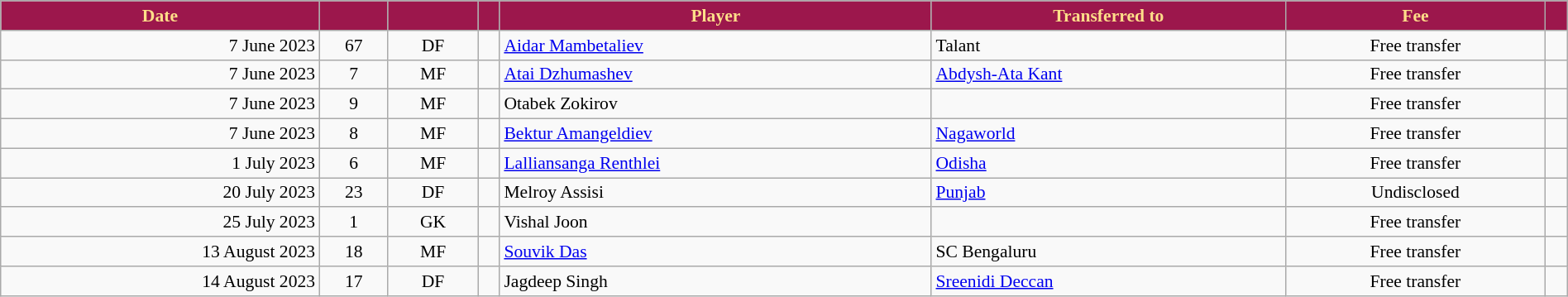<table class="wikitable sortable" style="text-align:center; font-size:90%; width:100%;">
<tr>
<th style="background-color:#9C174C; color:#FEDE89;">Date</th>
<th style="background-color:#9C174C; color:#FEDE89;"></th>
<th style="background-color:#9C174C; color:#FEDE89;"></th>
<th style="background-color:#9C174C; color:#FEDE89;"></th>
<th style="background-color:#9C174C; color:#FEDE89;">Player</th>
<th style="background-color:#9C174C; color:#FEDE89;">Transferred to</th>
<th style="background-color:#9C174C; color:#FEDE89;">Fee</th>
<th style="background-color:#9C174C; color:#FEDE89;" class="unsortable"></th>
</tr>
<tr>
<td style="text-align:right;">7 June 2023</td>
<td>67</td>
<td>DF</td>
<td></td>
<td style="text-align:left;"><a href='#'>Aidar Mambetaliev</a></td>
<td style="text-align:left;"> Talant</td>
<td>Free transfer</td>
<td></td>
</tr>
<tr>
<td style="text-align:right;">7 June 2023</td>
<td>7</td>
<td>MF</td>
<td></td>
<td style="text-align:left;"><a href='#'>Atai Dzhumashev</a></td>
<td style="text-align:left;"> <a href='#'>Abdysh-Ata Kant</a></td>
<td>Free transfer</td>
<td></td>
</tr>
<tr>
<td style="text-align:right;">7 June 2023</td>
<td>9</td>
<td>MF</td>
<td></td>
<td style="text-align:left;">Otabek Zokirov</td>
<td style="text-align:left;"></td>
<td>Free transfer</td>
<td></td>
</tr>
<tr>
<td style="text-align:right;">7 June 2023</td>
<td>8</td>
<td>MF</td>
<td></td>
<td style="text-align:left;"><a href='#'>Bektur Amangeldiev</a></td>
<td style="text-align:left;"> <a href='#'>Nagaworld</a></td>
<td>Free transfer</td>
<td></td>
</tr>
<tr>
<td style="text-align:right;">1 July 2023</td>
<td>6</td>
<td>MF</td>
<td></td>
<td style="text-align:left;"><a href='#'>Lalliansanga Renthlei</a></td>
<td style="text-align:left;"> <a href='#'>Odisha</a></td>
<td>Free transfer</td>
<td></td>
</tr>
<tr>
<td style="text-align:right;">20 July 2023</td>
<td>23</td>
<td>DF</td>
<td></td>
<td style="text-align:left;">Melroy Assisi</td>
<td style="text-align:left;"> <a href='#'>Punjab</a></td>
<td>Undisclosed</td>
<td></td>
</tr>
<tr>
<td style="text-align:right;">25 July 2023</td>
<td>1</td>
<td>GK</td>
<td></td>
<td style="text-align:left;">Vishal Joon</td>
<td style="text-align:left;"></td>
<td>Free transfer</td>
<td></td>
</tr>
<tr>
<td style="text-align:right;">13 August 2023</td>
<td>18</td>
<td>MF</td>
<td></td>
<td style="text-align:left;"><a href='#'>Souvik Das</a></td>
<td style="text-align:left;"> SC Bengaluru</td>
<td>Free transfer</td>
<td></td>
</tr>
<tr>
<td style="text-align:right;">14 August 2023</td>
<td>17</td>
<td>DF</td>
<td></td>
<td style="text-align:left;">Jagdeep Singh</td>
<td style="text-align:left;"> <a href='#'>Sreenidi Deccan</a></td>
<td>Free transfer</td>
<td></td>
</tr>
</table>
